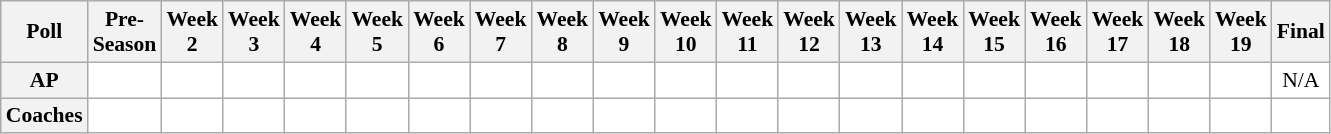<table class="wikitable" style="white-space:nowrap;font-size:90%">
<tr>
<th>Poll</th>
<th>Pre-<br>Season</th>
<th>Week<br>2</th>
<th>Week<br>3</th>
<th>Week<br>4</th>
<th>Week<br>5</th>
<th>Week<br>6</th>
<th>Week<br>7</th>
<th>Week<br>8</th>
<th>Week<br>9</th>
<th>Week<br>10</th>
<th>Week<br>11</th>
<th>Week<br>12</th>
<th>Week<br>13</th>
<th>Week<br>14</th>
<th>Week<br>15</th>
<th>Week<br>16</th>
<th>Week<br>17</th>
<th>Week<br>18</th>
<th>Week<br>19</th>
<th>Final</th>
</tr>
<tr style="text-align:center;">
<th>AP</th>
<td style="background:#FFF;"></td>
<td style="background:#FFF;"></td>
<td style="background:#FFF;"></td>
<td style="background:#FFF;"></td>
<td style="background:#FFF;"></td>
<td style="background:#FFF;"></td>
<td style="background:#FFF;"></td>
<td style="background:#FFF;"></td>
<td style="background:#FFF;"></td>
<td style="background:#FFF;"></td>
<td style="background:#FFF;"></td>
<td style="background:#FFF;"></td>
<td style="background:#FFF;"></td>
<td style="background:#FFF;"></td>
<td style="background:#FFF;"></td>
<td style="background:#FFF;"></td>
<td style="background:#FFF;"></td>
<td style="background:#FFF;"></td>
<td style="background:#FFF;"></td>
<td style="background:#FFF;">N/A</td>
</tr>
<tr style="text-align:center;">
<th>Coaches</th>
<td style="background:#FFF;"></td>
<td style="background:#FFF;"></td>
<td style="background:#FFF;"></td>
<td style="background:#FFF;"></td>
<td style="background:#FFF;"></td>
<td style="background:#FFF;"></td>
<td style="background:#FFF;"></td>
<td style="background:#FFF;"></td>
<td style="background:#FFF;"></td>
<td style="background:#FFF;"></td>
<td style="background:#FFF;"></td>
<td style="background:#FFF;"></td>
<td style="background:#FFF;"></td>
<td style="background:#FFF;"></td>
<td style="background:#FFF;"></td>
<td style="background:#FFF;"></td>
<td style="background:#FFF;"></td>
<td style="background:#FFF;"></td>
<td style="background:#FFF;"></td>
<td style="background:#FFF;"></td>
</tr>
</table>
